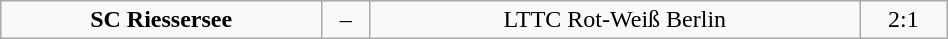<table class="wikitable" width="50%">
<tr align="center">
<td><strong>SC Riessersee</strong></td>
<td>–</td>
<td>LTTC Rot-Weiß Berlin</td>
<td>2:1</td>
</tr>
</table>
